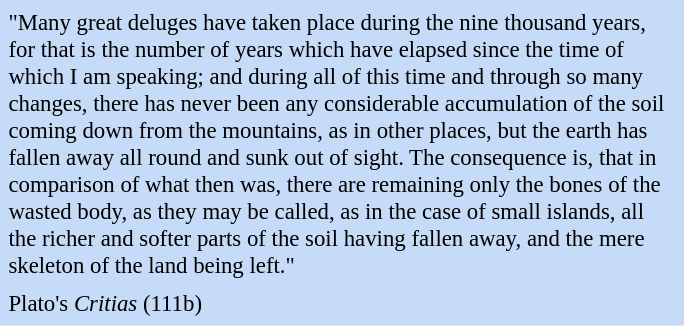<table class="toccolours" style="float: right; margin-left: 1em; margin-right: 2em; font-size: 95%; background:#c6dbf7; width:30em; max-width: 40%;" cellspacing="5">
<tr>
<td style="text-align: left;">"Many great deluges have taken place during the nine thousand years, for that is the number of years which have elapsed since the time of which I am speaking; and during all of this time and through so many changes, there has never been any considerable accumulation of the soil coming down from the mountains, as in other places, but the earth has fallen away all round and sunk out of sight. The consequence is, that in comparison of what then was, there are  remaining only the bones of the wasted body, as they may be called, as in the case of small islands, all the  richer and softer parts of the soil having fallen away, and the mere skeleton of the land being left."</td>
</tr>
<tr>
<td style="text-align: left;">Plato's <em>Critias</em> (111b)</td>
</tr>
</table>
